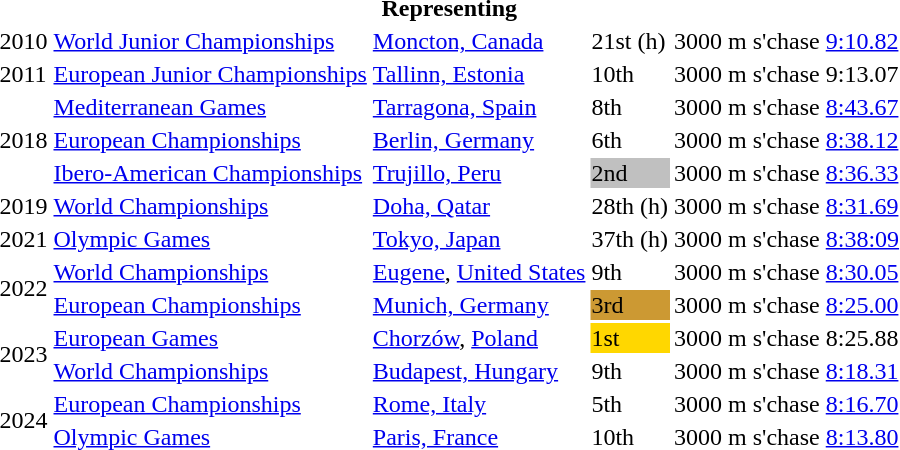<table>
<tr>
<th colspan="6">Representing </th>
</tr>
<tr>
<td>2010</td>
<td><a href='#'>World Junior Championships</a></td>
<td><a href='#'>Moncton, Canada</a></td>
<td>21st (h)</td>
<td>3000 m s'chase</td>
<td><a href='#'>9:10.82</a></td>
</tr>
<tr>
<td>2011</td>
<td><a href='#'>European Junior Championships</a></td>
<td><a href='#'>Tallinn, Estonia</a></td>
<td>10th</td>
<td>3000 m s'chase</td>
<td>9:13.07</td>
</tr>
<tr>
<td rowspan=3>2018</td>
<td><a href='#'>Mediterranean Games</a></td>
<td><a href='#'>Tarragona, Spain</a></td>
<td>8th</td>
<td>3000 m s'chase</td>
<td><a href='#'>8:43.67</a></td>
</tr>
<tr>
<td><a href='#'>European Championships</a></td>
<td><a href='#'>Berlin, Germany</a></td>
<td>6th</td>
<td>3000 m s'chase</td>
<td><a href='#'>8:38.12</a></td>
</tr>
<tr>
<td><a href='#'>Ibero-American Championships</a></td>
<td><a href='#'>Trujillo, Peru</a></td>
<td bgcolor=silver>2nd</td>
<td>3000 m s'chase</td>
<td><a href='#'>8:36.33</a></td>
</tr>
<tr>
<td>2019</td>
<td><a href='#'>World Championships</a></td>
<td><a href='#'>Doha, Qatar</a></td>
<td>28th (h)</td>
<td>3000 m s'chase</td>
<td><a href='#'>	8:31.69</a></td>
</tr>
<tr>
<td>2021</td>
<td><a href='#'>Olympic Games</a></td>
<td><a href='#'>Tokyo, Japan</a></td>
<td>37th (h)</td>
<td>3000 m s'chase</td>
<td><a href='#'>8:38:09</a></td>
</tr>
<tr>
<td rowspan=2>2022</td>
<td><a href='#'>World Championships</a></td>
<td><a href='#'>Eugene</a>, <a href='#'>United States</a></td>
<td>9th</td>
<td>3000 m s'chase</td>
<td><a href='#'>8:30.05</a></td>
</tr>
<tr>
<td><a href='#'>European Championships</a></td>
<td><a href='#'>Munich, Germany</a></td>
<td bgcolor=cc9933>3rd</td>
<td>3000 m s'chase</td>
<td><a href='#'>8:25.00</a></td>
</tr>
<tr>
<td rowspan=2>2023</td>
<td><a href='#'>European Games</a></td>
<td><a href='#'>Chorzów</a>, <a href='#'>Poland</a></td>
<td bgcolor=gold>1st</td>
<td>3000 m s'chase</td>
<td>8:25.88</td>
</tr>
<tr>
<td><a href='#'>World Championships</a></td>
<td><a href='#'>Budapest, Hungary</a></td>
<td>9th</td>
<td>3000 m s'chase</td>
<td><a href='#'>8:18.31</a></td>
</tr>
<tr>
<td rowspan=2>2024</td>
<td><a href='#'>European Championships</a></td>
<td><a href='#'>Rome, Italy</a></td>
<td>5th</td>
<td>3000 m s'chase</td>
<td><a href='#'>8:16.70</a></td>
</tr>
<tr>
<td><a href='#'>Olympic Games</a></td>
<td><a href='#'>Paris, France</a></td>
<td>10th</td>
<td>3000 m s'chase</td>
<td><a href='#'>8:13.80</a></td>
</tr>
</table>
